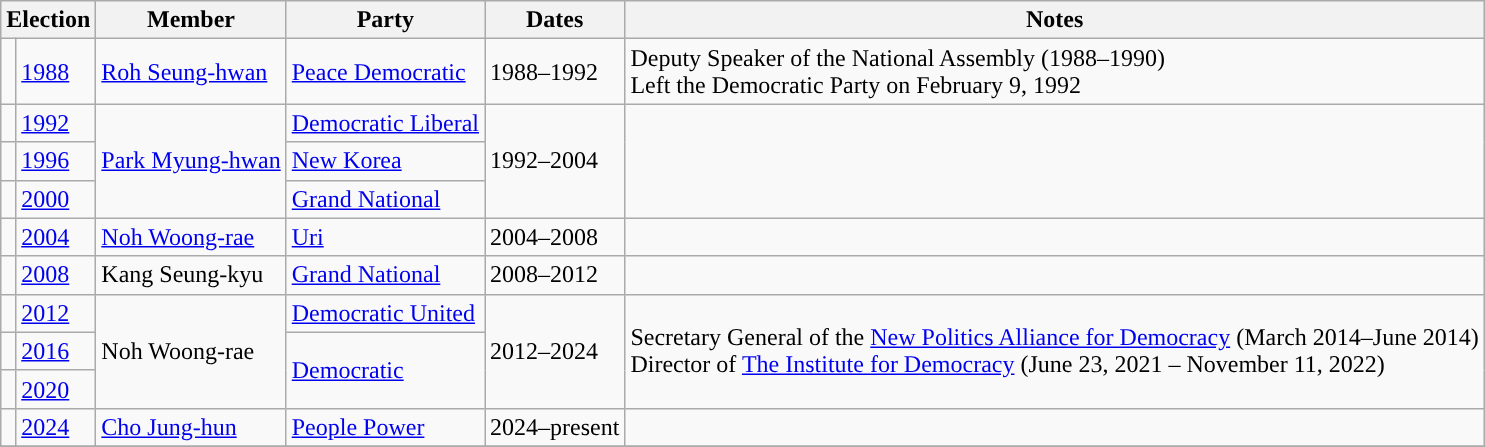<table class="wikitable">
<tr>
<th colspan="2">Election</th>
<th>Member</th>
<th>Party</th>
<th>Dates</th>
<th>Notes</th>
</tr>
<tr>
<td></td>
<td><a href='#'>1988</a></td>
<td><a href='#'>Roh Seung-hwan</a></td>
<td><a href='#'>Peace Democratic</a></td>
<td>1988–1992</td>
<td>Deputy Speaker of the National Assembly (1988–1990)<br>Left the Democratic Party on February 9, 1992</td>
</tr>
<tr>
<td></td>
<td><a href='#'>1992</a></td>
<td rowspan="3"><a href='#'>Park Myung-hwan</a></td>
<td><a href='#'>Democratic Liberal</a></td>
<td rowspan="3">1992–2004</td>
<td rowspan="3"></td>
</tr>
<tr>
<td></td>
<td><a href='#'>1996</a></td>
<td><a href='#'>New Korea</a></td>
</tr>
<tr>
<td></td>
<td><a href='#'>2000</a></td>
<td><a href='#'>Grand National</a></td>
</tr>
<tr>
<td></td>
<td><a href='#'>2004</a></td>
<td><a href='#'>Noh Woong-rae</a></td>
<td><a href='#'>Uri</a></td>
<td>2004–2008</td>
<td></td>
</tr>
<tr>
<td></td>
<td><a href='#'>2008</a></td>
<td>Kang Seung-kyu</td>
<td><a href='#'>Grand National</a></td>
<td>2008–2012</td>
<td></td>
</tr>
<tr>
<td></td>
<td><a href='#'>2012</a></td>
<td rowspan="3">Noh Woong-rae</td>
<td><a href='#'>Democratic United</a></td>
<td rowspan="3">2012–2024</td>
<td rowspan="3">Secretary General of the <a href='#'>New Politics Alliance for Democracy</a> (March 2014–June 2014)<br>Director of <a href='#'>The Institute for Democracy</a> (June 23, 2021 – November 11, 2022)</td>
</tr>
<tr>
<td></td>
<td><a href='#'>2016</a></td>
<td rowspan="2"><a href='#'>Democratic</a></td>
</tr>
<tr>
<td></td>
<td><a href='#'>2020</a></td>
</tr>
<tr>
<td></td>
<td><a href='#'>2024</a></td>
<td><a href='#'>Cho Jung-hun</a></td>
<td><a href='#'>People Power</a></td>
<td>2024–present</td>
<td></td>
</tr>
<tr>
</tr>
</table>
